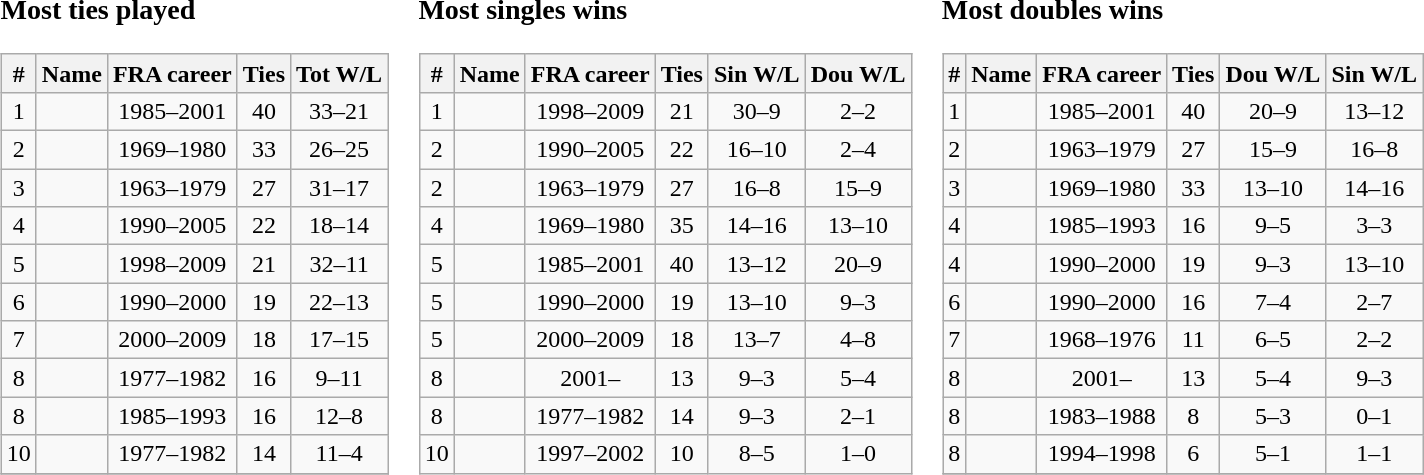<table>
<tr>
<td valign="top"><br><h3>Most ties played</h3><table class="wikitable sortable" style="text-align: center;" style=font-size:90%>
<tr>
<th>#</th>
<th>Name</th>
<th>FRA career</th>
<th>Ties</th>
<th>Tot W/L</th>
</tr>
<tr>
<td>1</td>
<td align="left"></td>
<td>1985–2001</td>
<td>40</td>
<td>33–21</td>
</tr>
<tr>
<td>2</td>
<td align="left"></td>
<td>1969–1980</td>
<td>33</td>
<td>26–25</td>
</tr>
<tr>
<td>3</td>
<td align="left"></td>
<td>1963–1979</td>
<td>27</td>
<td>31–17</td>
</tr>
<tr>
<td>4</td>
<td align="left"></td>
<td>1990–2005</td>
<td>22</td>
<td>18–14</td>
</tr>
<tr>
<td>5</td>
<td align="left"></td>
<td>1998–2009</td>
<td>21</td>
<td>32–11</td>
</tr>
<tr>
<td>6</td>
<td align="left"></td>
<td>1990–2000</td>
<td>19</td>
<td>22–13</td>
</tr>
<tr>
<td>7</td>
<td align="left"></td>
<td>2000–2009</td>
<td>18</td>
<td>17–15</td>
</tr>
<tr>
<td>8</td>
<td align="left"></td>
<td>1977–1982</td>
<td>16</td>
<td>9–11</td>
</tr>
<tr>
<td>8</td>
<td align="left"></td>
<td>1985–1993</td>
<td>16</td>
<td>12–8</td>
</tr>
<tr>
<td>10</td>
<td align="left"></td>
<td>1977–1982</td>
<td>14</td>
<td>11–4</td>
</tr>
<tr>
</tr>
</table>
</td>
<td valign="top"><br><h3>Most singles wins</h3><table class="wikitable sortable" style="text-align: center;" style=font-size:90%>
<tr>
<th>#</th>
<th>Name</th>
<th>FRA career</th>
<th>Ties</th>
<th>Sin W/L</th>
<th>Dou W/L</th>
</tr>
<tr>
<td>1</td>
<td align="left"></td>
<td>1998–2009</td>
<td>21</td>
<td>30–9</td>
<td>2–2</td>
</tr>
<tr>
<td>2</td>
<td align="left"></td>
<td>1990–2005</td>
<td>22</td>
<td>16–10</td>
<td>2–4</td>
</tr>
<tr>
<td>2</td>
<td align="left"></td>
<td>1963–1979</td>
<td>27</td>
<td>16–8</td>
<td>15–9</td>
</tr>
<tr>
<td>4</td>
<td align="left"></td>
<td>1969–1980</td>
<td>35</td>
<td>14–16</td>
<td>13–10</td>
</tr>
<tr>
<td>5</td>
<td align="left"></td>
<td>1985–2001</td>
<td>40</td>
<td>13–12</td>
<td>20–9</td>
</tr>
<tr>
<td>5</td>
<td align="left"></td>
<td>1990–2000</td>
<td>19</td>
<td>13–10</td>
<td>9–3</td>
</tr>
<tr>
<td>5</td>
<td align="left"></td>
<td>2000–2009</td>
<td>18</td>
<td>13–7</td>
<td>4–8</td>
</tr>
<tr>
<td>8</td>
<td align="left"><strong></strong></td>
<td>2001–</td>
<td>13</td>
<td>9–3</td>
<td>5–4</td>
</tr>
<tr>
<td>8</td>
<td align="left"></td>
<td>1977–1982</td>
<td>14</td>
<td>9–3</td>
<td>2–1</td>
</tr>
<tr>
<td>10</td>
<td align="left"></td>
<td>1997–2002</td>
<td>10</td>
<td>8–5</td>
<td>1–0</td>
</tr>
</table>
</td>
<td valign="top"><br><h3>Most doubles wins</h3><table class="wikitable sortable" style="text-align: center;" style=font-size:90%>
<tr>
<th>#</th>
<th>Name</th>
<th>FRA career</th>
<th>Ties</th>
<th>Dou W/L</th>
<th>Sin W/L</th>
</tr>
<tr>
<td>1</td>
<td align="left"></td>
<td>1985–2001</td>
<td>40</td>
<td>20–9</td>
<td>13–12</td>
</tr>
<tr>
<td>2</td>
<td align="left"></td>
<td>1963–1979</td>
<td>27</td>
<td>15–9</td>
<td>16–8</td>
</tr>
<tr>
<td>3</td>
<td align="left"></td>
<td>1969–1980</td>
<td>33</td>
<td>13–10</td>
<td>14–16</td>
</tr>
<tr>
<td>4</td>
<td align="left"></td>
<td>1985–1993</td>
<td>16</td>
<td>9–5</td>
<td>3–3</td>
</tr>
<tr>
<td>4</td>
<td align="left"></td>
<td>1990–2000</td>
<td>19</td>
<td>9–3</td>
<td>13–10</td>
</tr>
<tr>
<td>6</td>
<td align="left"></td>
<td>1990–2000</td>
<td>16</td>
<td>7–4</td>
<td>2–7</td>
</tr>
<tr>
<td>7</td>
<td align="left"></td>
<td>1968–1976</td>
<td>11</td>
<td>6–5</td>
<td>2–2</td>
</tr>
<tr>
<td>8</td>
<td align="left"><strong></strong></td>
<td>2001–</td>
<td>13</td>
<td>5–4</td>
<td>9–3</td>
</tr>
<tr>
<td>8</td>
<td align="left"></td>
<td>1983–1988</td>
<td>8</td>
<td>5–3</td>
<td>0–1</td>
</tr>
<tr>
<td>8</td>
<td align="left"></td>
<td>1994–1998</td>
<td>6</td>
<td>5–1</td>
<td>1–1</td>
</tr>
<tr>
</tr>
</table>
</td>
</tr>
</table>
